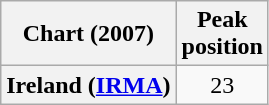<table class="wikitable plainrowheaders" style="text-align:center">
<tr>
<th>Chart (2007)</th>
<th>Peak<br>position</th>
</tr>
<tr>
<th scope="row">Ireland (<a href='#'>IRMA</a>)</th>
<td>23</td>
</tr>
</table>
